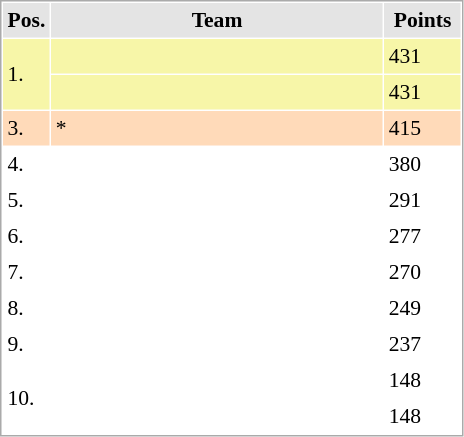<table cellspacing="1" cellpadding="3" style="border:1px solid #aaa; font-size:90%;">
<tr style="background:#e4e4e4;">
<th style="width:10px;">Pos.</th>
<th style="width:215px;">Team</th>
<th style="width:45px;">Points</th>
</tr>
<tr style="background:#f7f6a8;">
<td rowspan=2>1.</td>
<td align="left"><strong></strong></td>
<td>431</td>
</tr>
<tr style="background:#f7f6a8;">
<td align="left"><strong></strong></td>
<td>431</td>
</tr>
<tr style="background:#ffdab9;">
<td>3.</td>
<td align="left">*</td>
<td>415</td>
</tr>
<tr>
<td>4.</td>
<td align="left"></td>
<td>380</td>
</tr>
<tr>
<td>5.</td>
<td align="left"></td>
<td>291</td>
</tr>
<tr>
<td>6.</td>
<td align="left"></td>
<td>277</td>
</tr>
<tr>
<td>7.</td>
<td align="left"></td>
<td>270</td>
</tr>
<tr>
<td>8.</td>
<td align="left"></td>
<td>249</td>
</tr>
<tr>
<td>9.</td>
<td align="left"></td>
<td>237</td>
</tr>
<tr>
<td rowspan=2>10.</td>
<td align="left"></td>
<td>148</td>
</tr>
<tr>
<td align="left"></td>
<td>148</td>
</tr>
</table>
